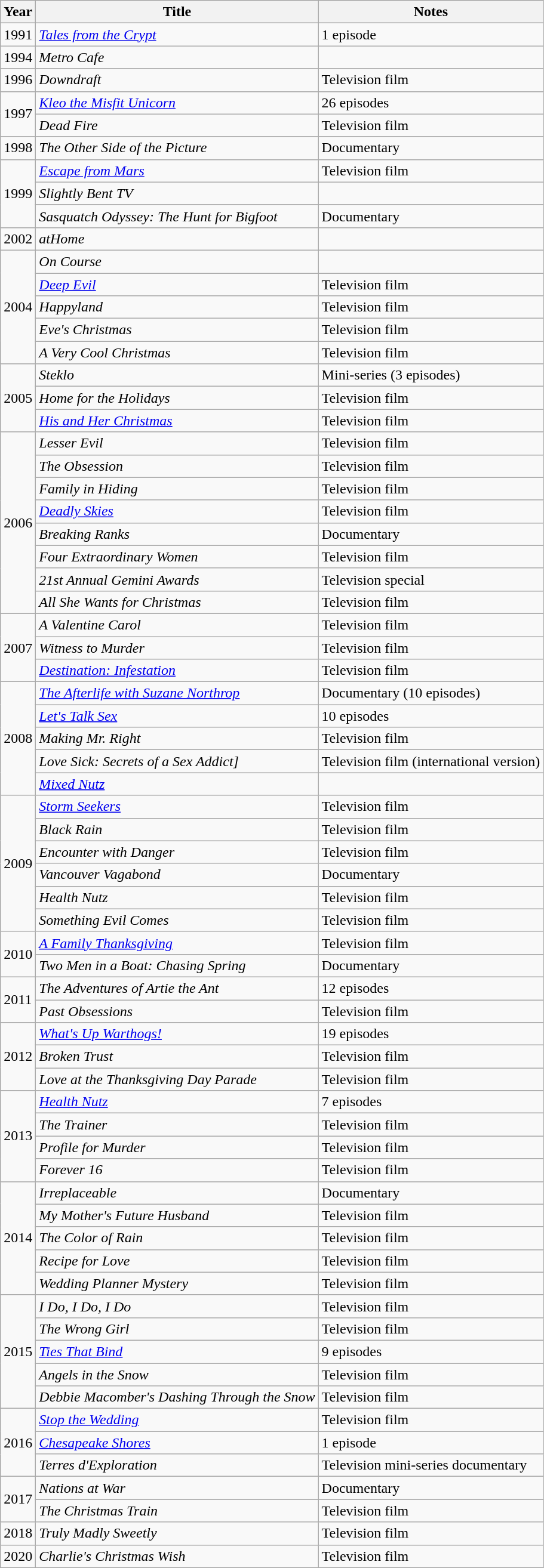<table class="wikitable">
<tr>
<th>Year</th>
<th>Title</th>
<th>Notes</th>
</tr>
<tr>
<td>1991</td>
<td><a href='#'><em>Tales from the Crypt</em></a></td>
<td>1 episode</td>
</tr>
<tr>
<td>1994</td>
<td><em>Metro Cafe</em></td>
<td></td>
</tr>
<tr>
<td>1996</td>
<td><em>Downdraft</em></td>
<td>Television film</td>
</tr>
<tr>
<td rowspan="2">1997</td>
<td><em><a href='#'>Kleo the Misfit Unicorn</a></em></td>
<td>26 episodes</td>
</tr>
<tr>
<td><em>Dead Fire</em></td>
<td>Television film</td>
</tr>
<tr>
<td>1998</td>
<td><em>The Other Side of the Picture</em></td>
<td>Documentary</td>
</tr>
<tr>
<td rowspan="3">1999</td>
<td><em><a href='#'>Escape from Mars</a></em></td>
<td>Television film</td>
</tr>
<tr>
<td><em>Slightly Bent TV</em></td>
<td></td>
</tr>
<tr>
<td><em>Sasquatch Odyssey: The Hunt for Bigfoot</em></td>
<td>Documentary</td>
</tr>
<tr>
<td>2002</td>
<td><em>atHome</em></td>
<td></td>
</tr>
<tr>
<td rowspan="5">2004</td>
<td><em>On Course</em></td>
<td></td>
</tr>
<tr>
<td><em><a href='#'>Deep Evil</a></em></td>
<td>Television film</td>
</tr>
<tr>
<td><em>Happyland</em></td>
<td>Television film</td>
</tr>
<tr>
<td><em>Eve's Christmas</em></td>
<td>Television film</td>
</tr>
<tr>
<td><em>A Very Cool Christmas</em></td>
<td>Television film</td>
</tr>
<tr>
<td rowspan="3">2005</td>
<td><em>Steklo</em></td>
<td>Mini-series (3 episodes)</td>
</tr>
<tr>
<td><em>Home for the Holidays</em></td>
<td>Television film</td>
</tr>
<tr>
<td><em><a href='#'>His and Her Christmas</a></em></td>
<td>Television film</td>
</tr>
<tr>
<td rowspan="8">2006</td>
<td><em>Lesser Evil</em></td>
<td>Television film</td>
</tr>
<tr>
<td><em>The Obsession</em></td>
<td>Television film</td>
</tr>
<tr>
<td><em>Family in Hiding</em></td>
<td>Television film</td>
</tr>
<tr>
<td><em><a href='#'>Deadly Skies</a></em></td>
<td>Television film</td>
</tr>
<tr>
<td><em>Breaking Ranks</em></td>
<td>Documentary</td>
</tr>
<tr>
<td><em>Four Extraordinary Women</em></td>
<td>Television film</td>
</tr>
<tr>
<td><em>21st Annual Gemini Awards</em></td>
<td>Television special</td>
</tr>
<tr>
<td><em>All She Wants for Christmas</em></td>
<td>Television film</td>
</tr>
<tr>
<td rowspan="3">2007</td>
<td><em>A Valentine Carol</em></td>
<td>Television film</td>
</tr>
<tr>
<td><em>Witness to Murder</em></td>
<td>Television film</td>
</tr>
<tr>
<td><em><a href='#'>Destination: Infestation</a></em></td>
<td>Television film</td>
</tr>
<tr>
<td rowspan="5">2008</td>
<td><em><a href='#'>The Afterlife with Suzane Northrop</a></em></td>
<td>Documentary (10 episodes)</td>
</tr>
<tr>
<td><em><a href='#'>Let's Talk Sex</a></em></td>
<td>10 episodes</td>
</tr>
<tr>
<td><em>Making Mr. Right</em></td>
<td>Television film</td>
</tr>
<tr>
<td><em>Love Sick: Secrets of a Sex Addict]</em></td>
<td>Television film (international version)</td>
</tr>
<tr>
<td><em><a href='#'>Mixed Nutz</a></em></td>
<td></td>
</tr>
<tr>
<td rowspan="6">2009</td>
<td><em><a href='#'>Storm Seekers</a></em></td>
<td>Television film</td>
</tr>
<tr>
<td><em>Black Rain</em></td>
<td>Television film</td>
</tr>
<tr>
<td><em>Encounter with Danger</em></td>
<td>Television film</td>
</tr>
<tr>
<td><em>Vancouver Vagabond</em></td>
<td>Documentary</td>
</tr>
<tr>
<td><em>Health Nutz</em></td>
<td>Television film</td>
</tr>
<tr>
<td><em>Something Evil Comes</em></td>
<td>Television film</td>
</tr>
<tr>
<td rowspan="2">2010</td>
<td><em><a href='#'>A Family Thanksgiving</a></em></td>
<td>Television film</td>
</tr>
<tr>
<td><em>Two Men in a Boat: Chasing Spring</em></td>
<td>Documentary</td>
</tr>
<tr>
<td rowspan="2">2011</td>
<td><em>The Adventures of Artie the Ant</em></td>
<td>12 episodes</td>
</tr>
<tr>
<td><em>Past Obsessions</em></td>
<td>Television film</td>
</tr>
<tr>
<td rowspan="3">2012</td>
<td><em><a href='#'>What's Up Warthogs!</a></em></td>
<td>19 episodes</td>
</tr>
<tr>
<td><em>Broken Trust</em></td>
<td>Television film</td>
</tr>
<tr>
<td><em>Love at the Thanksgiving Day Parade</em></td>
<td>Television film</td>
</tr>
<tr>
<td rowspan="4">2013</td>
<td><em><a href='#'>Health Nutz</a></em></td>
<td>7 episodes</td>
</tr>
<tr>
<td><em>The Trainer</em></td>
<td>Television film</td>
</tr>
<tr>
<td><em>Profile for Murder</em></td>
<td>Television film</td>
</tr>
<tr>
<td><em>Forever 16</em></td>
<td>Television film</td>
</tr>
<tr>
<td rowspan="5">2014</td>
<td><em>Irreplaceable</em></td>
<td>Documentary</td>
</tr>
<tr>
<td><em>My Mother's Future Husband</em></td>
<td>Television film</td>
</tr>
<tr>
<td><em>The Color of Rain</em></td>
<td>Television film</td>
</tr>
<tr>
<td><em>Recipe for Love</em></td>
<td>Television film</td>
</tr>
<tr>
<td><em>Wedding Planner Mystery</em></td>
<td>Television film</td>
</tr>
<tr>
<td rowspan="5">2015</td>
<td><em>I Do, I Do, I Do</em></td>
<td>Television film</td>
</tr>
<tr>
<td><em>The Wrong Girl</em></td>
<td>Television film</td>
</tr>
<tr>
<td><em><a href='#'>Ties That Bind</a></em></td>
<td>9 episodes</td>
</tr>
<tr>
<td><em>Angels in the Snow</em></td>
<td>Television film</td>
</tr>
<tr>
<td><em>Debbie Macomber's Dashing Through the Snow</em></td>
<td>Television film</td>
</tr>
<tr>
<td rowspan="3">2016</td>
<td><em><a href='#'>Stop the Wedding</a></em></td>
<td>Television film</td>
</tr>
<tr>
<td><em><a href='#'>Chesapeake Shores</a></em></td>
<td>1 episode</td>
</tr>
<tr>
<td><em>Terres d'Exploration</em></td>
<td>Television mini-series documentary</td>
</tr>
<tr>
<td rowspan="2"">2017</td>
<td><em>Nations at War</em></td>
<td>Documentary</td>
</tr>
<tr>
<td><em>The Christmas Train</em></td>
<td>Television film</td>
</tr>
<tr>
<td>2018</td>
<td><em>Truly Madly Sweetly</em></td>
<td>Television film</td>
</tr>
<tr>
<td>2020</td>
<td><em>Charlie's Christmas Wish</em></td>
<td>Television film</td>
</tr>
</table>
